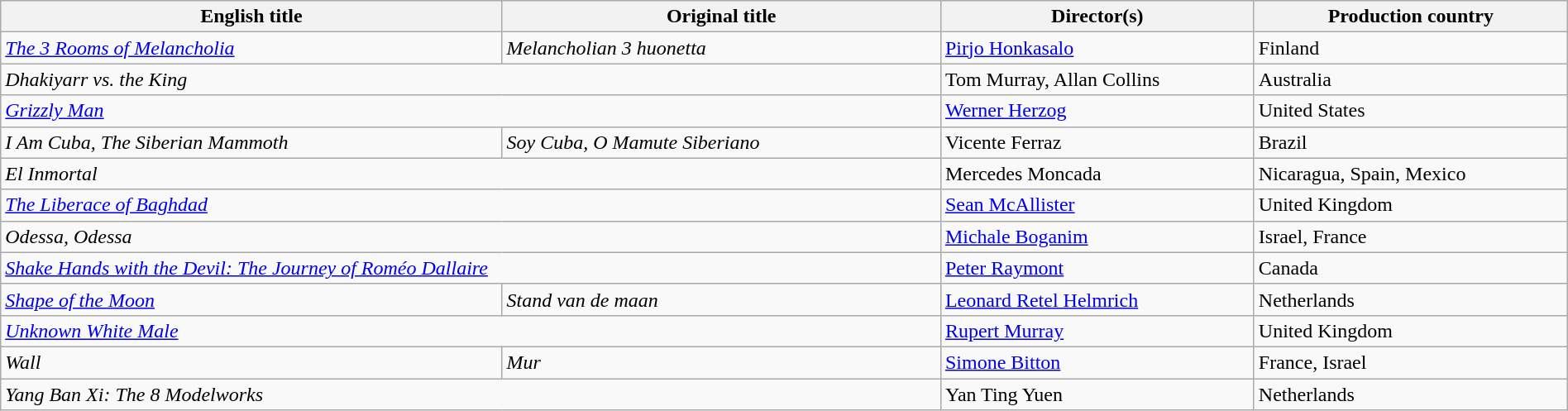<table class="wikitable" width=100%>
<tr>
<th scope="col" width="32%">English title</th>
<th scope="col" width="28%">Original title</th>
<th scope="col" width="20%">Director(s)</th>
<th scope="col" width="20%">Production country</th>
</tr>
<tr>
<td><em><a href='#'>The 3 Rooms of Melancholia</a></em></td>
<td><em>Melancholian 3 huonetta</em></td>
<td><a href='#'>Pirjo Honkasalo</a></td>
<td>Finland</td>
</tr>
<tr>
<td colspan=2><em>Dhakiyarr vs. the King</em></td>
<td>Tom Murray, Allan Collins</td>
<td>Australia</td>
</tr>
<tr>
<td colspan=2><em><a href='#'>Grizzly Man</a></em></td>
<td><a href='#'>Werner Herzog</a></td>
<td>United States</td>
</tr>
<tr>
<td><em>I Am Cuba, The Siberian Mammoth</em></td>
<td><em>Soy Cuba, O Mamute Siberiano</em></td>
<td>Vicente Ferraz</td>
<td>Brazil</td>
</tr>
<tr>
<td colspan=2><em>El Inmortal</em></td>
<td>Mercedes Moncada</td>
<td>Nicaragua, Spain, Mexico</td>
</tr>
<tr>
<td colspan=2><em><a href='#'>The Liberace of Baghdad</a></em></td>
<td><a href='#'>Sean McAllister</a></td>
<td>United Kingdom</td>
</tr>
<tr>
<td colspan=2><em>Odessa, Odessa</em></td>
<td><a href='#'>Michale Boganim</a></td>
<td>Israel, France</td>
</tr>
<tr>
<td colspan=2><em><a href='#'>Shake Hands with the Devil: The Journey of Roméo Dallaire</a></em></td>
<td><a href='#'>Peter Raymont</a></td>
<td>Canada</td>
</tr>
<tr>
<td><em><a href='#'>Shape of the Moon</a></em></td>
<td><em>Stand van de maan</em></td>
<td><a href='#'>Leonard Retel Helmrich</a></td>
<td>Netherlands</td>
</tr>
<tr>
<td colspan=2><em><a href='#'>Unknown White Male</a></em></td>
<td><a href='#'>Rupert Murray</a></td>
<td>United Kingdom</td>
</tr>
<tr>
<td><em>Wall</em></td>
<td><em>Mur</em></td>
<td><a href='#'>Simone Bitton</a></td>
<td>France, Israel</td>
</tr>
<tr>
<td colspan=2><em>Yang Ban Xi: The 8 Modelworks</em></td>
<td>Yan Ting Yuen</td>
<td>Netherlands</td>
</tr>
</table>
